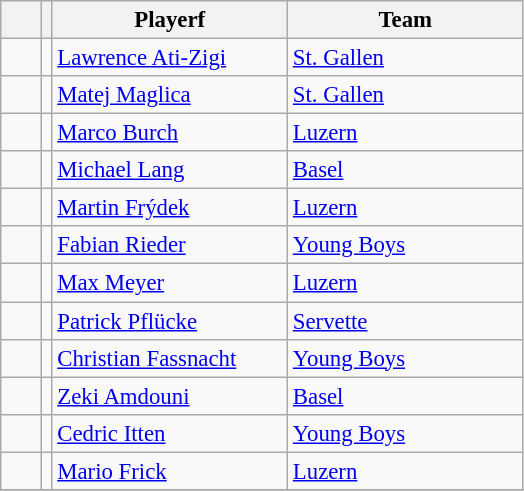<table class="wikitable" style="text-align:left;font-size:95%">
<tr>
<th width=20></th>
<th align=center></th>
<th width=150>Playerf</th>
<th width=150>Team</th>
</tr>
<tr>
<td></td>
<td></td>
<td><a href='#'>Lawrence Ati-Zigi</a></td>
<td><a href='#'>St. Gallen</a></td>
</tr>
<tr>
<td></td>
<td></td>
<td><a href='#'>Matej Maglica</a></td>
<td><a href='#'>St. Gallen</a></td>
</tr>
<tr>
<td></td>
<td></td>
<td><a href='#'>Marco Burch</a></td>
<td><a href='#'>Luzern</a></td>
</tr>
<tr>
<td></td>
<td></td>
<td><a href='#'>Michael Lang</a></td>
<td><a href='#'>Basel</a></td>
</tr>
<tr>
<td></td>
<td></td>
<td><a href='#'>Martin Frýdek</a></td>
<td><a href='#'>Luzern</a></td>
</tr>
<tr>
<td></td>
<td></td>
<td><a href='#'>Fabian Rieder</a></td>
<td><a href='#'>Young Boys</a></td>
</tr>
<tr>
<td></td>
<td></td>
<td><a href='#'>Max Meyer</a></td>
<td><a href='#'>Luzern</a></td>
</tr>
<tr>
<td></td>
<td></td>
<td><a href='#'>Patrick Pflücke</a></td>
<td><a href='#'>Servette</a></td>
</tr>
<tr>
<td></td>
<td></td>
<td><a href='#'>Christian Fassnacht</a></td>
<td><a href='#'>Young Boys</a></td>
</tr>
<tr>
<td></td>
<td></td>
<td><a href='#'>Zeki Amdouni</a></td>
<td><a href='#'>Basel</a></td>
</tr>
<tr>
<td></td>
<td></td>
<td><a href='#'>Cedric Itten</a></td>
<td><a href='#'>Young Boys</a></td>
</tr>
<tr>
<td></td>
<td></td>
<td><a href='#'>Mario Frick</a></td>
<td><a href='#'>Luzern</a></td>
</tr>
<tr>
</tr>
</table>
